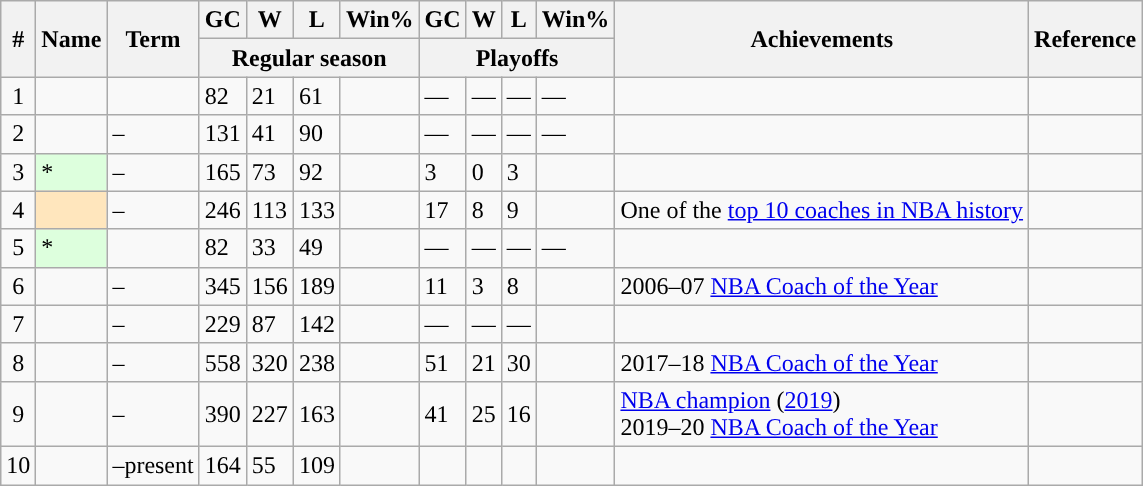<table class="wikitable sortable">
<tr>
<th rowspan="2">#</th>
<th rowspan="2">Name</th>
<th rowspan="2">Term</th>
<th>GC</th>
<th>W</th>
<th>L</th>
<th>Win%</th>
<th>GC</th>
<th>W</th>
<th>L</th>
<th>Win%</th>
<th rowspan="2" class=unsortable>Achievements</th>
<th rowspan="2" class=unsortable>Reference</th>
</tr>
<tr class="unsortable">
<th colspan="4">Regular season</th>
<th colspan="4">Playoffs</th>
</tr>
<tr>
<td align=center>1</td>
<td></td>
<td></td>
<td>82</td>
<td>21</td>
<td>61</td>
<td></td>
<td>—</td>
<td>—</td>
<td>—</td>
<td>—</td>
<td></td>
<td align=center></td>
</tr>
<tr>
<td align=center>2</td>
<td></td>
<td>–</td>
<td>131</td>
<td>41</td>
<td>90</td>
<td></td>
<td>—</td>
<td>—</td>
<td>—</td>
<td>—</td>
<td></td>
<td align=center></td>
</tr>
<tr>
<td align=center>3</td>
<td style="background-color:#ddffdd">*</td>
<td>–</td>
<td>165</td>
<td>73</td>
<td>92</td>
<td></td>
<td>3</td>
<td>0</td>
<td>3</td>
<td></td>
<td></td>
<td align=center></td>
</tr>
<tr>
<td align=center>4</td>
<td style="background-color:#FFE6BD"></td>
<td>–</td>
<td>246</td>
<td>113</td>
<td>133</td>
<td></td>
<td>17</td>
<td>8</td>
<td>9</td>
<td></td>
<td>One of the <a href='#'>top 10 coaches in NBA history</a></td>
<td align=center></td>
</tr>
<tr>
<td align=center>5</td>
<td style="background-color:#ddffdd">*</td>
<td></td>
<td>82</td>
<td>33</td>
<td>49</td>
<td></td>
<td>—</td>
<td>—</td>
<td>—</td>
<td>—</td>
<td></td>
<td align=center></td>
</tr>
<tr>
<td align=center>6</td>
<td></td>
<td>–</td>
<td>345</td>
<td>156</td>
<td>189</td>
<td></td>
<td>11</td>
<td>3</td>
<td>8</td>
<td></td>
<td>2006–07 <a href='#'>NBA Coach of the Year</a></td>
<td align=center></td>
</tr>
<tr>
<td align=center>7</td>
<td></td>
<td>–</td>
<td>229</td>
<td>87</td>
<td>142</td>
<td></td>
<td>—</td>
<td>—</td>
<td>—</td>
<td></td>
<td></td>
<td align=center></td>
</tr>
<tr>
<td align=center>8</td>
<td></td>
<td>–</td>
<td>558</td>
<td>320</td>
<td>238</td>
<td></td>
<td>51</td>
<td>21</td>
<td>30</td>
<td></td>
<td>2017–18 <a href='#'>NBA Coach of the Year</a></td>
<td align=center></td>
</tr>
<tr>
<td align=center>9</td>
<td style="background-color:"></td>
<td>–</td>
<td>390</td>
<td>227</td>
<td>163</td>
<td></td>
<td>41</td>
<td>25</td>
<td>16</td>
<td></td>
<td><a href='#'>NBA champion</a> (<a href='#'>2019</a>)<br>2019–20 <a href='#'>NBA Coach of the Year</a></td>
<td align=center></td>
</tr>
<tr>
<td align=center>10</td>
<td></td>
<td>–present</td>
<td>164</td>
<td>55</td>
<td>109</td>
<td></td>
<td></td>
<td></td>
<td></td>
<td></td>
<td></td>
<td align=center></td>
</tr>
</table>
